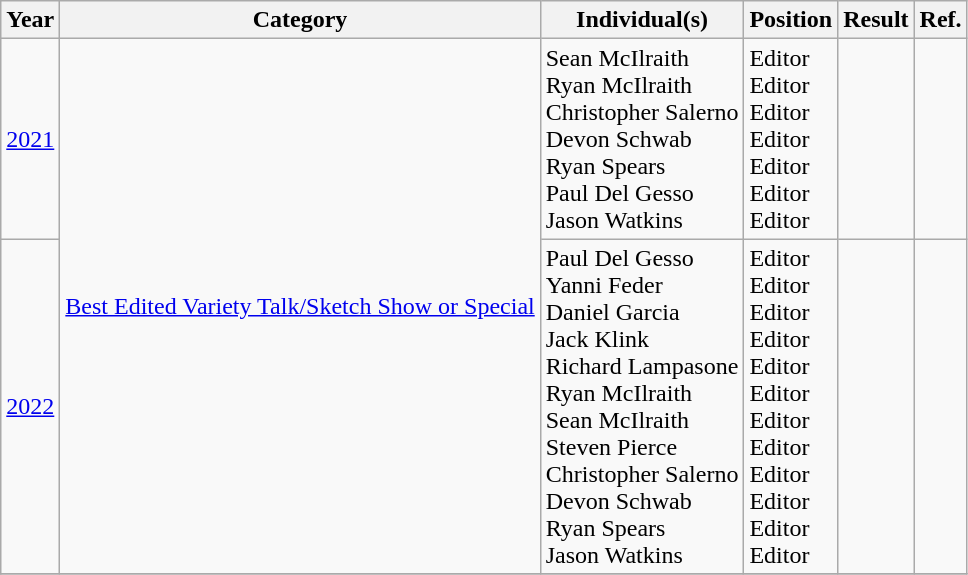<table class="wikitable">
<tr>
<th>Year</th>
<th>Category</th>
<th>Individual(s)</th>
<th>Position</th>
<th>Result</th>
<th>Ref.</th>
</tr>
<tr>
<td><a href='#'>2021</a></td>
<td rowspan="2"><a href='#'>Best Edited Variety Talk/Sketch Show or Special</a></td>
<td>Sean McIlraith <br> Ryan McIlraith <br> Christopher Salerno <br> Devon Schwab <br> Ryan Spears <br> Paul Del Gesso <br> Jason Watkins</td>
<td>Editor <br> Editor <br> Editor <br> Editor <br> Editor <br> Editor <br> Editor</td>
<td></td>
<td align="center"></td>
</tr>
<tr>
<td><a href='#'>2022</a></td>
<td>Paul Del Gesso <br> Yanni Feder <br> Daniel Garcia <br> Jack Klink <br> Richard Lampasone <br> Ryan McIlraith <br> Sean McIlraith <br> Steven Pierce <br> Christopher Salerno <br> Devon Schwab <br> Ryan Spears <br> Jason Watkins</td>
<td>Editor <br> Editor <br> Editor <br> Editor <br> Editor <br> Editor <br> Editor <br> Editor <br> Editor <br> Editor <br> Editor <br> Editor</td>
<td></td>
<td align="center"></td>
</tr>
<tr>
</tr>
</table>
